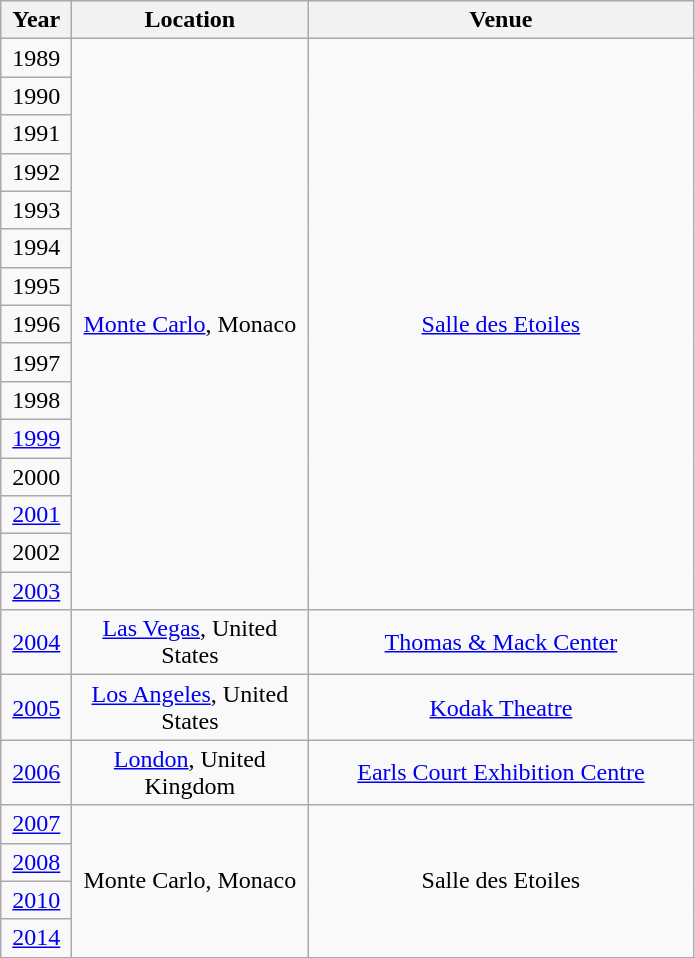<table class="wikitable" style="text-align:center;">
<tr>
<th width="40px">Year</th>
<th width="150px">Location</th>
<th width="250px">Venue</th>
</tr>
<tr>
<td>1989</td>
<td rowspan="15"><a href='#'>Monte Carlo</a>, Monaco</td>
<td rowspan="15"><a href='#'>Salle des Etoiles</a></td>
</tr>
<tr>
<td>1990</td>
</tr>
<tr>
<td>1991</td>
</tr>
<tr>
<td>1992</td>
</tr>
<tr>
<td>1993</td>
</tr>
<tr>
<td>1994</td>
</tr>
<tr>
<td>1995</td>
</tr>
<tr>
<td>1996</td>
</tr>
<tr>
<td>1997</td>
</tr>
<tr>
<td>1998</td>
</tr>
<tr>
<td><a href='#'>1999</a></td>
</tr>
<tr>
<td>2000</td>
</tr>
<tr>
<td><a href='#'>2001</a></td>
</tr>
<tr>
<td>2002</td>
</tr>
<tr>
<td><a href='#'>2003</a></td>
</tr>
<tr>
<td><a href='#'>2004</a></td>
<td><a href='#'>Las Vegas</a>, United States</td>
<td><a href='#'>Thomas & Mack Center</a></td>
</tr>
<tr>
<td><a href='#'>2005</a></td>
<td><a href='#'>Los Angeles</a>, United States</td>
<td><a href='#'>Kodak Theatre</a></td>
</tr>
<tr>
<td><a href='#'>2006</a></td>
<td><a href='#'>London</a>, United Kingdom</td>
<td><a href='#'>Earls Court Exhibition Centre</a></td>
</tr>
<tr>
<td><a href='#'>2007</a></td>
<td rowspan="4">Monte Carlo, Monaco</td>
<td rowspan="4">Salle des Etoiles</td>
</tr>
<tr>
<td><a href='#'>2008</a></td>
</tr>
<tr>
<td><a href='#'>2010</a></td>
</tr>
<tr>
<td><a href='#'>2014</a></td>
</tr>
</table>
